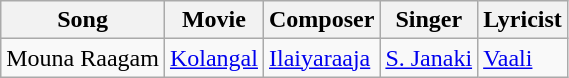<table class="wikitable">
<tr>
<th>Song</th>
<th>Movie</th>
<th>Composer</th>
<th>Singer</th>
<th>Lyricist</th>
</tr>
<tr>
<td>Mouna Raagam</td>
<td><a href='#'>Kolangal</a></td>
<td><a href='#'>Ilaiyaraaja</a></td>
<td><a href='#'>S. Janaki</a></td>
<td><a href='#'>Vaali</a></td>
</tr>
</table>
